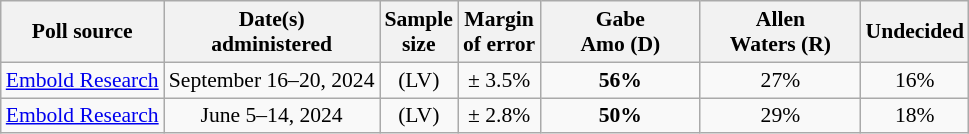<table class="wikitable" style="font-size:90%;text-align:center;">
<tr>
<th>Poll source</th>
<th>Date(s)<br>administered</th>
<th>Sample<br>size</th>
<th>Margin<br>of error</th>
<th style="width:100px;">Gabe<br>Amo (D)</th>
<th style="width:100px;">Allen<br>Waters (R)</th>
<th>Undecided</th>
</tr>
<tr>
<td style="text-align:left;"><a href='#'>Embold Research</a></td>
<td data-sort-value="2024-09-30">September 16–20, 2024</td>
<td>(LV)</td>
<td>± 3.5%</td>
<td><strong>56%</strong></td>
<td>27%</td>
<td>16%</td>
</tr>
<tr>
<td style="text-align:left;"><a href='#'>Embold Research</a></td>
<td data-sort-value="2024-06-26">June 5–14, 2024</td>
<td>(LV)</td>
<td>± 2.8%</td>
<td><strong>50%</strong></td>
<td>29%</td>
<td>18%</td>
</tr>
</table>
